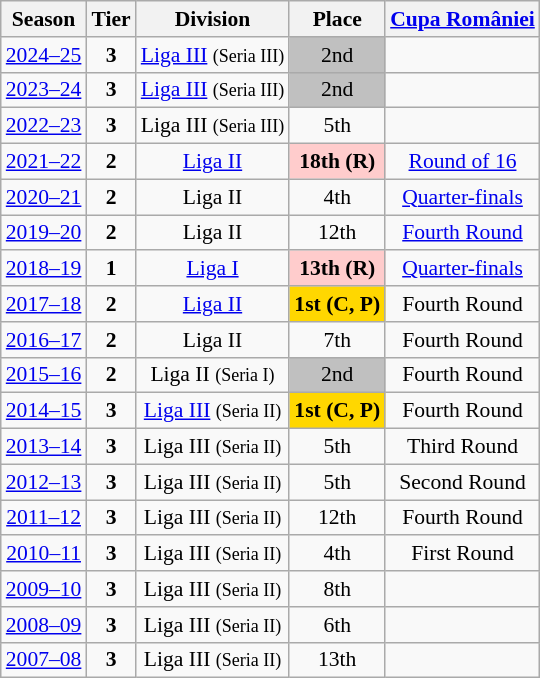<table class="wikitable" style="text-align:center; font-size:90%">
<tr>
<th>Season</th>
<th>Tier</th>
<th>Division</th>
<th>Place</th>
<th><a href='#'>Cupa României</a></th>
</tr>
<tr>
<td><a href='#'>2024–25</a></td>
<td><strong>3</strong></td>
<td><a href='#'>Liga III</a> <small>(Seria III)</small></td>
<td align=center bgcolor=silver>2nd</td>
<td></td>
</tr>
<tr>
<td><a href='#'>2023–24</a></td>
<td><strong>3</strong></td>
<td><a href='#'>Liga III</a> <small>(Seria III)</small></td>
<td align=center bgcolor=silver>2nd</td>
<td></td>
</tr>
<tr>
<td><a href='#'>2022–23</a></td>
<td><strong>3</strong></td>
<td>Liga III <small>(Seria III)</small></td>
<td>5th</td>
<td></td>
</tr>
<tr>
<td><a href='#'>2021–22</a></td>
<td><strong>2</strong></td>
<td><a href='#'>Liga II</a></td>
<td align=center bgcolor=#FFCCCC><strong>18th (R)</strong></td>
<td><a href='#'>Round of 16</a></td>
</tr>
<tr>
<td><a href='#'>2020–21</a></td>
<td><strong>2</strong></td>
<td>Liga II</td>
<td>4th</td>
<td><a href='#'>Quarter-finals</a></td>
</tr>
<tr>
<td><a href='#'>2019–20</a></td>
<td><strong>2</strong></td>
<td>Liga II</td>
<td>12th</td>
<td><a href='#'>Fourth Round</a></td>
</tr>
<tr>
<td><a href='#'>2018–19</a></td>
<td><strong>1</strong></td>
<td><a href='#'>Liga I</a></td>
<td align=center bgcolor=#FFCCCC><strong>13th</strong> <strong>(R)</strong></td>
<td><a href='#'>Quarter-finals</a></td>
</tr>
<tr>
<td><a href='#'>2017–18</a></td>
<td><strong>2</strong></td>
<td><a href='#'>Liga II</a></td>
<td align=center bgcolor=gold><strong>1st</strong> <strong>(C, P)</strong></td>
<td>Fourth Round</td>
</tr>
<tr>
<td><a href='#'>2016–17</a></td>
<td><strong>2</strong></td>
<td>Liga II</td>
<td>7th</td>
<td>Fourth Round</td>
</tr>
<tr>
<td><a href='#'>2015–16</a></td>
<td><strong>2</strong></td>
<td>Liga II <small>(Seria I)</small></td>
<td align=center bgcolor=silver>2nd</td>
<td>Fourth Round</td>
</tr>
<tr>
<td><a href='#'>2014–15</a></td>
<td><strong>3</strong></td>
<td><a href='#'>Liga III</a> <small>(Seria II)</small></td>
<td align=center bgcolor=gold><strong>1st</strong> <strong>(C, P)</strong></td>
<td>Fourth Round</td>
</tr>
<tr>
<td><a href='#'>2013–14</a></td>
<td><strong>3</strong></td>
<td>Liga III <small>(Seria II)</small></td>
<td>5th</td>
<td>Third Round</td>
</tr>
<tr>
<td><a href='#'>2012–13</a></td>
<td><strong>3</strong></td>
<td>Liga III <small>(Seria II)</small></td>
<td>5th</td>
<td>Second Round</td>
</tr>
<tr>
<td><a href='#'>2011–12</a></td>
<td><strong>3</strong></td>
<td>Liga III <small>(Seria II)</small></td>
<td>12th</td>
<td>Fourth Round</td>
</tr>
<tr>
<td><a href='#'>2010–11</a></td>
<td><strong>3</strong></td>
<td>Liga III <small>(Seria II)</small></td>
<td>4th</td>
<td>First Round</td>
</tr>
<tr>
<td><a href='#'>2009–10</a></td>
<td><strong>3</strong></td>
<td>Liga III <small>(Seria II)</small></td>
<td>8th</td>
<td></td>
</tr>
<tr>
<td><a href='#'>2008–09</a></td>
<td><strong>3</strong></td>
<td>Liga III <small>(Seria II)</small></td>
<td>6th</td>
<td></td>
</tr>
<tr>
<td><a href='#'>2007–08</a></td>
<td><strong>3</strong></td>
<td>Liga III <small>(Seria II)</small></td>
<td>13th</td>
<td></td>
</tr>
</table>
